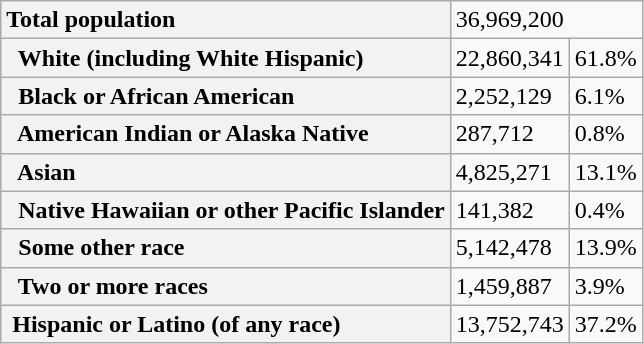<table class="wikitable">
<tr>
<th scope="row" style="text-align: left;">Total population</th>
<td colspan="2">36,969,200</td>
</tr>
<tr>
<th scope="row" style="text-align: left;">  White (including White Hispanic)</th>
<td>22,860,341</td>
<td>61.8%</td>
</tr>
<tr>
<th scope="row" style="text-align: left;">  Black or African American</th>
<td>2,252,129</td>
<td>6.1%</td>
</tr>
<tr>
<th scope="row" style="text-align: left;">  American Indian or Alaska Native</th>
<td>287,712</td>
<td>0.8%</td>
</tr>
<tr>
<th scope="row" style="text-align: left;">  Asian</th>
<td>4,825,271</td>
<td>13.1%</td>
</tr>
<tr>
<th scope="row" style="text-align: left;">  Native Hawaiian or other Pacific Islander</th>
<td>141,382</td>
<td>0.4%</td>
</tr>
<tr>
<th scope="row" style="text-align: left;">  Some other race</th>
<td>5,142,478</td>
<td>13.9%</td>
</tr>
<tr>
<th scope="row" style="text-align: left;">  Two or more races</th>
<td>1,459,887</td>
<td>3.9%</td>
</tr>
<tr>
<th scope="row" style="text-align: left;"> Hispanic or Latino (of any race)</th>
<td>13,752,743</td>
<td>37.2%</td>
</tr>
</table>
